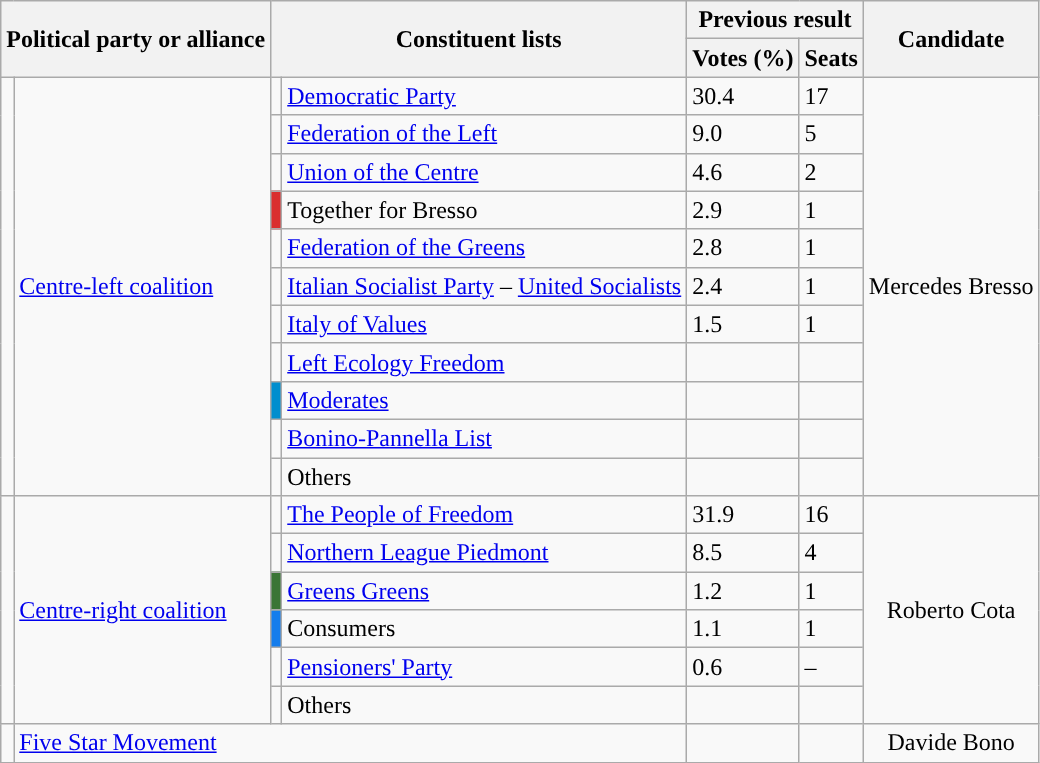<table class="wikitable" style="text-align:left">
<tr>
<th colspan=2 rowspan="2">Political party or alliance</th>
<th colspan=2 rowspan="2">Constituent lists</th>
<th colspan="2">Previous result</th>
<th rowspan="2">Candidate</th>
</tr>
<tr>
<th>Votes (%)</th>
<th>Seats</th>
</tr>
<tr>
<td rowspan="11"></td>
<td rowspan="11"><a href='#'>Centre-left coalition</a></td>
<td></td>
<td style="text-align:left;"><a href='#'>Democratic Party</a></td>
<td>30.4</td>
<td>17</td>
<td rowspan="11" style="text-align: center;">Mercedes Bresso</td>
</tr>
<tr>
<td></td>
<td><a href='#'>Federation of the Left</a></td>
<td>9.0</td>
<td>5</td>
</tr>
<tr>
<td></td>
<td style="text-align:left;"><a href='#'>Union of the Centre</a></td>
<td>4.6</td>
<td>2</td>
</tr>
<tr>
<td bgcolor="#DA2E2E"></td>
<td style="text-align:left;">Together for Bresso</td>
<td>2.9</td>
<td>1</td>
</tr>
<tr>
<td></td>
<td><a href='#'>Federation of the Greens</a></td>
<td>2.8</td>
<td>1</td>
</tr>
<tr>
<td></td>
<td><a href='#'>Italian Socialist Party</a> – <a href='#'>United Socialists</a></td>
<td>2.4</td>
<td>1</td>
</tr>
<tr>
<td></td>
<td><a href='#'>Italy of Values</a></td>
<td>1.5</td>
<td>1</td>
</tr>
<tr>
<td></td>
<td><a href='#'>Left Ecology Freedom</a></td>
<td></td>
<td></td>
</tr>
<tr>
<td bgcolor="#008ECE"></td>
<td><a href='#'>Moderates</a></td>
<td></td>
<td></td>
</tr>
<tr>
<td></td>
<td><a href='#'>Bonino-Pannella List</a></td>
<td></td>
<td></td>
</tr>
<tr>
<td></td>
<td style="text-align:left;">Others</td>
<td></td>
<td></td>
</tr>
<tr>
<td rowspan="6" style="background:"></td>
<td rowspan=6><a href='#'>Centre-right coalition</a></td>
<td></td>
<td style="text-align:left;"><a href='#'>The People of Freedom</a></td>
<td>31.9</td>
<td>16</td>
<td rowspan="6" style="text-align: center;">Roberto Cota</td>
</tr>
<tr>
<td></td>
<td><a href='#'>Northern League Piedmont</a></td>
<td>8.5</td>
<td>4</td>
</tr>
<tr>
<td bgcolor="#3A7535"></td>
<td><a href='#'>Greens Greens</a></td>
<td>1.2</td>
<td>1</td>
</tr>
<tr>
<td bgcolor="157DEC"></td>
<td>Consumers</td>
<td>1.1</td>
<td>1</td>
</tr>
<tr>
<td></td>
<td><a href='#'>Pensioners' Party</a></td>
<td>0.6</td>
<td>–</td>
</tr>
<tr>
<td></td>
<td style="text-align:left;">Others</td>
<td></td>
<td></td>
</tr>
<tr>
<td></td>
<td colspan="3"><a href='#'>Five Star Movement</a></td>
<td></td>
<td></td>
<td style="text-align: center;">Davide Bono</td>
</tr>
</table>
